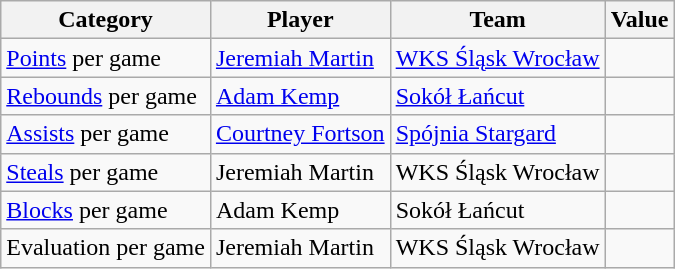<table class="wikitable" style="text-align:left">
<tr>
<th>Category</th>
<th>Player</th>
<th>Team</th>
<th>Value</th>
</tr>
<tr>
<td><a href='#'>Points</a> per game</td>
<td><a href='#'>Jeremiah Martin</a></td>
<td><a href='#'>WKS Śląsk Wrocław</a></td>
<td></td>
</tr>
<tr>
<td><a href='#'>Rebounds</a> per game</td>
<td><a href='#'>Adam Kemp</a></td>
<td><a href='#'>Sokół Łańcut</a></td>
<td></td>
</tr>
<tr>
<td><a href='#'>Assists</a> per game</td>
<td><a href='#'>Courtney Fortson</a></td>
<td><a href='#'>Spójnia Stargard</a></td>
<td></td>
</tr>
<tr>
<td><a href='#'>Steals</a> per game</td>
<td>Jeremiah Martin</td>
<td>WKS Śląsk Wrocław</td>
<td></td>
</tr>
<tr>
<td><a href='#'>Blocks</a> per game</td>
<td>Adam Kemp</td>
<td>Sokół Łańcut</td>
<td></td>
</tr>
<tr>
<td>Evaluation per game</td>
<td>Jeremiah Martin</td>
<td>WKS Śląsk Wrocław</td>
<td></td>
</tr>
</table>
